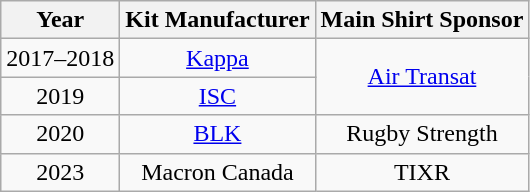<table class="wikitable" style="text-align:center;">
<tr>
<th>Year</th>
<th>Kit Manufacturer</th>
<th>Main Shirt Sponsor</th>
</tr>
<tr>
<td>2017–2018</td>
<td><a href='#'>Kappa</a></td>
<td rowspan=2><a href='#'>Air Transat</a></td>
</tr>
<tr>
<td>2019</td>
<td><a href='#'>ISC</a></td>
</tr>
<tr>
<td>2020</td>
<td><a href='#'>BLK</a></td>
<td>Rugby Strength</td>
</tr>
<tr>
<td>2023</td>
<td>Macron Canada</td>
<td>TIXR</td>
</tr>
</table>
